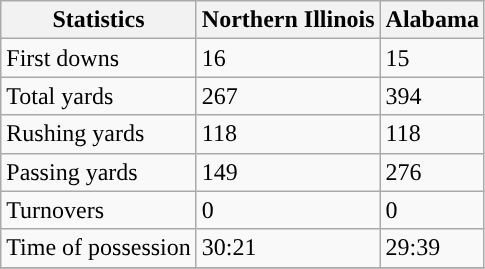<table class="wikitable" style="float: left;">
<tr>
<th>Statistics</th>
<th>Northern Illinois</th>
<th>Alabama</th>
</tr>
<tr>
<td>First downs</td>
<td>16</td>
<td>15</td>
</tr>
<tr>
<td>Total yards</td>
<td>267</td>
<td>394</td>
</tr>
<tr>
<td>Rushing yards</td>
<td>118</td>
<td>118</td>
</tr>
<tr>
<td>Passing yards</td>
<td>149</td>
<td>276</td>
</tr>
<tr>
<td>Turnovers</td>
<td>0</td>
<td>0</td>
</tr>
<tr>
<td>Time of possession</td>
<td>30:21</td>
<td>29:39</td>
</tr>
<tr>
</tr>
</table>
